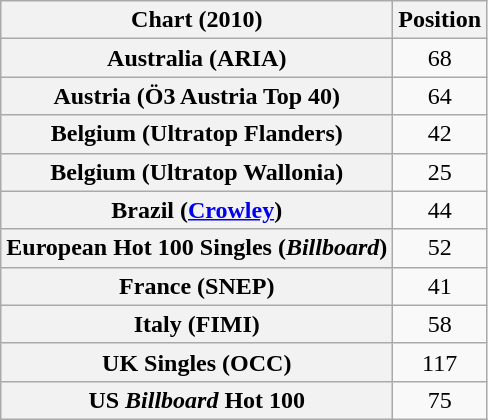<table class="wikitable sortable plainrowheaders" style="text-align:center">
<tr>
<th>Chart (2010)</th>
<th>Position</th>
</tr>
<tr>
<th scope="row">Australia (ARIA)</th>
<td>68</td>
</tr>
<tr>
<th scope="row">Austria (Ö3 Austria Top 40)</th>
<td>64</td>
</tr>
<tr>
<th scope="row">Belgium (Ultratop Flanders)</th>
<td>42</td>
</tr>
<tr>
<th scope="row">Belgium (Ultratop Wallonia)</th>
<td>25</td>
</tr>
<tr>
<th scope="row">Brazil (<a href='#'>Crowley</a>)</th>
<td>44</td>
</tr>
<tr>
<th scope="row">European Hot 100 Singles (<em>Billboard</em>)</th>
<td>52</td>
</tr>
<tr>
<th scope="row">France (SNEP)</th>
<td>41</td>
</tr>
<tr>
<th scope="row">Italy (FIMI)</th>
<td>58</td>
</tr>
<tr>
<th scope="row">UK Singles (OCC)</th>
<td>117</td>
</tr>
<tr>
<th scope="row">US <em>Billboard</em> Hot 100</th>
<td>75</td>
</tr>
</table>
